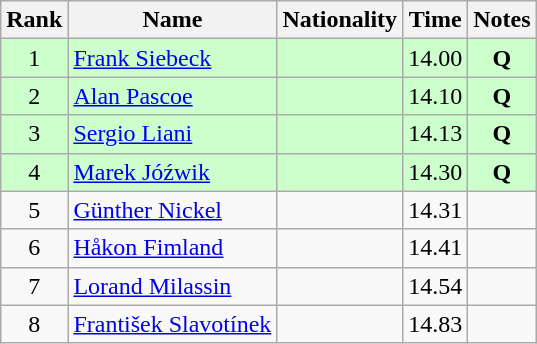<table class="wikitable sortable" style="text-align:center">
<tr>
<th>Rank</th>
<th>Name</th>
<th>Nationality</th>
<th>Time</th>
<th>Notes</th>
</tr>
<tr bgcolor=ccffcc>
<td>1</td>
<td align=left><a href='#'>Frank Siebeck</a></td>
<td align=left></td>
<td>14.00</td>
<td><strong>Q</strong></td>
</tr>
<tr bgcolor=ccffcc>
<td>2</td>
<td align=left><a href='#'>Alan Pascoe</a></td>
<td align=left></td>
<td>14.10</td>
<td><strong>Q</strong></td>
</tr>
<tr bgcolor=ccffcc>
<td>3</td>
<td align=left><a href='#'>Sergio Liani</a></td>
<td align=left></td>
<td>14.13</td>
<td><strong>Q</strong></td>
</tr>
<tr bgcolor=ccffcc>
<td>4</td>
<td align=left><a href='#'>Marek Jóźwik</a></td>
<td align=left></td>
<td>14.30</td>
<td><strong>Q</strong></td>
</tr>
<tr>
<td>5</td>
<td align=left><a href='#'>Günther Nickel</a></td>
<td align=left></td>
<td>14.31</td>
<td></td>
</tr>
<tr>
<td>6</td>
<td align=left><a href='#'>Håkon Fimland</a></td>
<td align=left></td>
<td>14.41</td>
<td></td>
</tr>
<tr>
<td>7</td>
<td align=left><a href='#'>Lorand Milassin</a></td>
<td align=left></td>
<td>14.54</td>
<td></td>
</tr>
<tr>
<td>8</td>
<td align=left><a href='#'>František Slavotínek</a></td>
<td align=left></td>
<td>14.83</td>
<td></td>
</tr>
</table>
